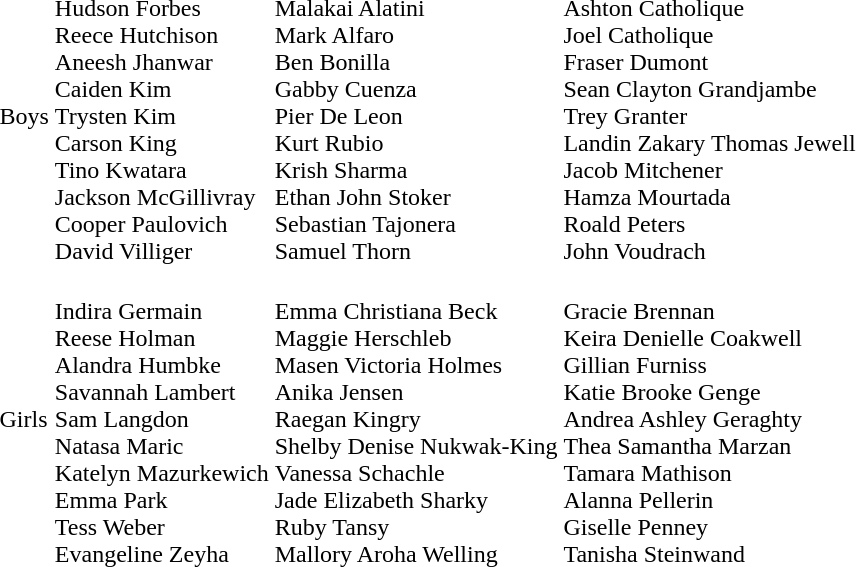<table>
<tr>
<td>Boys</td>
<td><br>Hudson Forbes<br>Reece Hutchison<br>Aneesh Jhanwar<br>Caiden Kim<br>Trysten Kim<br>Carson King<br>Tino Kwatara<br>Jackson McGillivray<br>Cooper Paulovich<br>David Villiger</td>
<td><br>Malakai Alatini<br>Mark Alfaro<br>Ben Bonilla<br>Gabby Cuenza<br>Pier De Leon<br>Kurt Rubio<br>Krish Sharma<br>Ethan John Stoker<br>Sebastian Tajonera<br>Samuel Thorn</td>
<td nowrap><br>Ashton Catholique<br>Joel Catholique<br>Fraser Dumont<br>Sean Clayton Grandjambe<br>Trey Granter<br>Landin Zakary Thomas Jewell<br>Jacob Mitchener<br>Hamza Mourtada<br>Roald Peters<br>John Voudrach</td>
</tr>
<tr>
<td>Girls</td>
<td nowrap><br>Indira Germain<br>Reese Holman<br>Alandra Humbke<br>Savannah Lambert<br>Sam Langdon<br>Natasa Maric<br>Katelyn Mazurkewich<br>Emma Park<br>Tess Weber<br>Evangeline Zeyha</td>
<td nowrap><br>Emma Christiana Beck<br>Maggie Herschleb<br>Masen Victoria Holmes<br>Anika Jensen<br>Raegan Kingry<br>Shelby Denise Nukwak-King<br>Vanessa Schachle<br>Jade Elizabeth Sharky<br>Ruby Tansy<br>Mallory Aroha Welling</td>
<td><br>Gracie Brennan<br>Keira Denielle Coakwell<br>Gillian Furniss<br>Katie Brooke Genge<br>Andrea Ashley Geraghty<br>Thea Samantha Marzan<br>Tamara Mathison<br>Alanna Pellerin<br>Giselle Penney<br>Tanisha Steinwand</td>
</tr>
</table>
